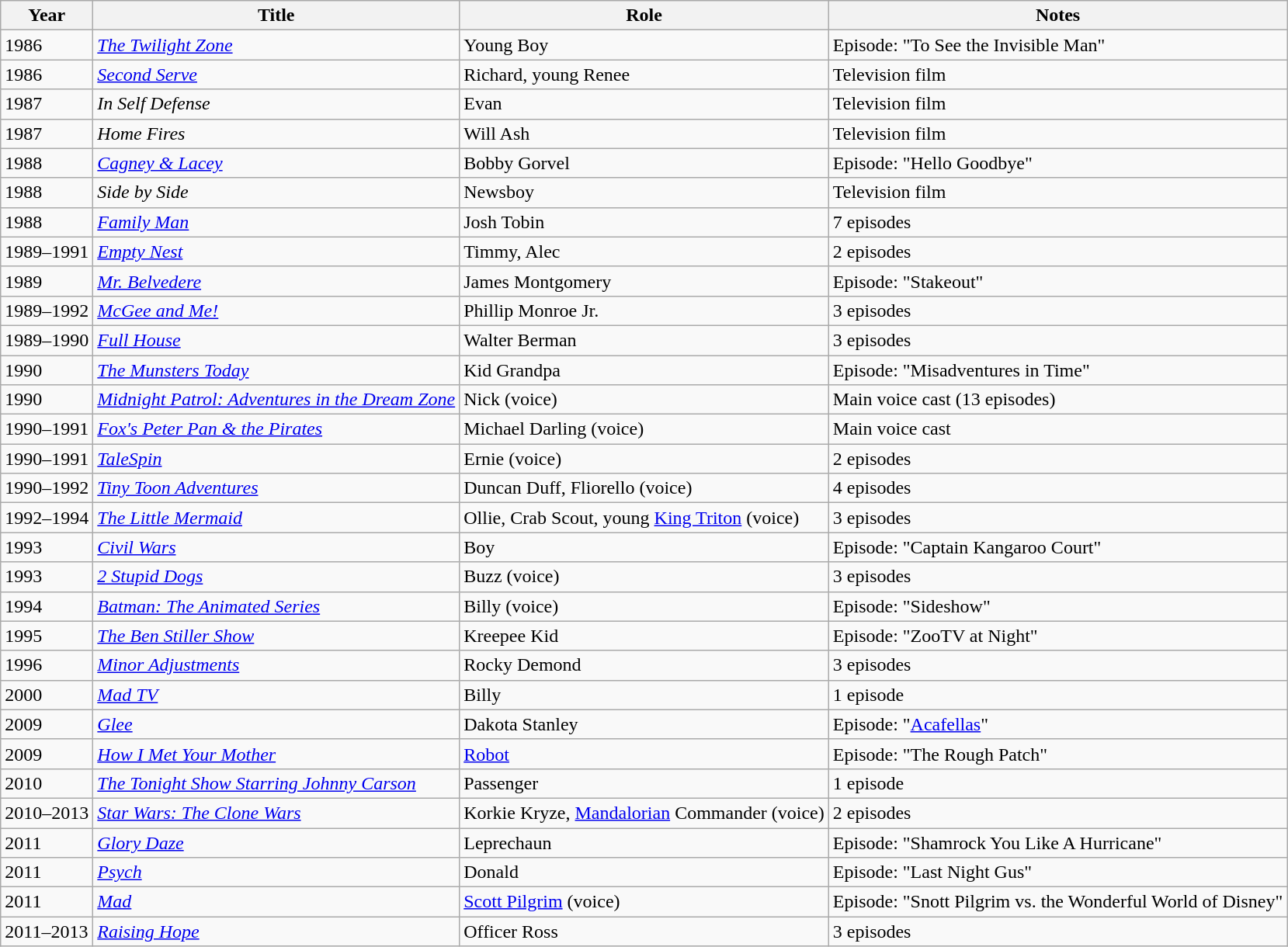<table class="wikitable sortable">
<tr>
<th>Year</th>
<th>Title</th>
<th>Role</th>
<th>Notes</th>
</tr>
<tr>
<td>1986</td>
<td><em><a href='#'>The Twilight Zone</a></em></td>
<td>Young Boy</td>
<td>Episode: "To See the Invisible Man"</td>
</tr>
<tr>
<td>1986</td>
<td><em><a href='#'>Second Serve</a></em></td>
<td>Richard, young Renee</td>
<td>Television film</td>
</tr>
<tr>
<td>1987</td>
<td><em>In Self Defense</em></td>
<td>Evan</td>
<td>Television film</td>
</tr>
<tr>
<td>1987</td>
<td><em>Home Fires</em></td>
<td>Will Ash</td>
<td>Television film</td>
</tr>
<tr>
<td>1988</td>
<td><em><a href='#'>Cagney & Lacey</a></em></td>
<td>Bobby Gorvel</td>
<td>Episode: "Hello Goodbye"</td>
</tr>
<tr>
<td>1988</td>
<td><em>Side by Side</em></td>
<td>Newsboy</td>
<td>Television film</td>
</tr>
<tr>
<td>1988</td>
<td><em><a href='#'>Family Man</a></em></td>
<td>Josh Tobin</td>
<td>7 episodes</td>
</tr>
<tr>
<td>1989–1991</td>
<td><em><a href='#'>Empty Nest</a></em></td>
<td>Timmy, Alec</td>
<td>2 episodes</td>
</tr>
<tr>
<td>1989</td>
<td><em><a href='#'>Mr. Belvedere</a></em></td>
<td>James Montgomery</td>
<td>Episode: "Stakeout"</td>
</tr>
<tr>
<td>1989–1992</td>
<td><em><a href='#'>McGee and Me!</a></em></td>
<td>Phillip Monroe Jr.</td>
<td>3 episodes</td>
</tr>
<tr>
<td>1989–1990</td>
<td><em><a href='#'>Full House</a></em></td>
<td>Walter Berman</td>
<td>3 episodes</td>
</tr>
<tr>
<td>1990</td>
<td><em><a href='#'>The Munsters Today</a></em></td>
<td>Kid Grandpa</td>
<td>Episode: "Misadventures in Time"</td>
</tr>
<tr>
<td>1990</td>
<td><em><a href='#'>Midnight Patrol: Adventures in the Dream Zone</a></em></td>
<td>Nick (voice)</td>
<td>Main voice cast (13 episodes)</td>
</tr>
<tr>
<td>1990–1991</td>
<td><em><a href='#'>Fox's Peter Pan & the Pirates</a></em></td>
<td>Michael Darling (voice)</td>
<td>Main voice cast</td>
</tr>
<tr>
<td>1990–1991</td>
<td><em><a href='#'>TaleSpin</a></em></td>
<td>Ernie (voice)</td>
<td>2 episodes</td>
</tr>
<tr>
<td>1990–1992</td>
<td><em><a href='#'>Tiny Toon Adventures</a></em></td>
<td>Duncan Duff, Fliorello (voice)</td>
<td>4 episodes</td>
</tr>
<tr>
<td>1992–1994</td>
<td><em><a href='#'>The Little Mermaid</a></em></td>
<td>Ollie, Crab Scout, young <a href='#'>King Triton</a> (voice)</td>
<td>3 episodes</td>
</tr>
<tr>
<td>1993</td>
<td><em><a href='#'>Civil Wars</a></em></td>
<td>Boy</td>
<td>Episode: "Captain Kangaroo Court"</td>
</tr>
<tr>
<td>1993</td>
<td><em><a href='#'>2 Stupid Dogs</a></em></td>
<td>Buzz (voice)</td>
<td>3 episodes</td>
</tr>
<tr>
<td>1994</td>
<td><em><a href='#'>Batman: The Animated Series</a></em></td>
<td>Billy (voice)</td>
<td>Episode: "Sideshow"</td>
</tr>
<tr>
<td>1995</td>
<td><em><a href='#'>The Ben Stiller Show</a></em></td>
<td>Kreepee Kid</td>
<td>Episode: "ZooTV at Night"</td>
</tr>
<tr>
<td>1996</td>
<td><em><a href='#'>Minor Adjustments</a></em></td>
<td>Rocky Demond</td>
<td>3 episodes</td>
</tr>
<tr>
<td>2000</td>
<td><em><a href='#'>Mad TV</a></em></td>
<td>Billy</td>
<td>1 episode</td>
</tr>
<tr>
<td>2009</td>
<td><em><a href='#'>Glee</a></em></td>
<td>Dakota Stanley</td>
<td>Episode: "<a href='#'>Acafellas</a>"</td>
</tr>
<tr>
<td>2009</td>
<td><em><a href='#'>How I Met Your Mother</a></em></td>
<td><a href='#'>Robot</a></td>
<td>Episode: "The Rough Patch"</td>
</tr>
<tr>
<td>2010</td>
<td><em><a href='#'>The Tonight Show Starring Johnny Carson</a></em></td>
<td>Passenger</td>
<td>1 episode</td>
</tr>
<tr>
<td>2010–2013</td>
<td><em><a href='#'>Star Wars: The Clone Wars</a></em></td>
<td>Korkie Kryze, <a href='#'>Mandalorian</a> Commander (voice)</td>
<td>2 episodes</td>
</tr>
<tr>
<td>2011</td>
<td><em><a href='#'>Glory Daze</a></em></td>
<td>Leprechaun</td>
<td>Episode: "Shamrock You Like A Hurricane"</td>
</tr>
<tr>
<td>2011</td>
<td><em><a href='#'>Psych</a></em></td>
<td>Donald</td>
<td>Episode: "Last Night Gus"</td>
</tr>
<tr>
<td>2011</td>
<td><em><a href='#'>Mad</a></em></td>
<td><a href='#'>Scott Pilgrim</a> (voice)</td>
<td>Episode: "Snott Pilgrim vs. the Wonderful World of Disney"</td>
</tr>
<tr>
<td>2011–2013</td>
<td><em><a href='#'>Raising Hope</a></em></td>
<td>Officer Ross</td>
<td>3 episodes</td>
</tr>
</table>
